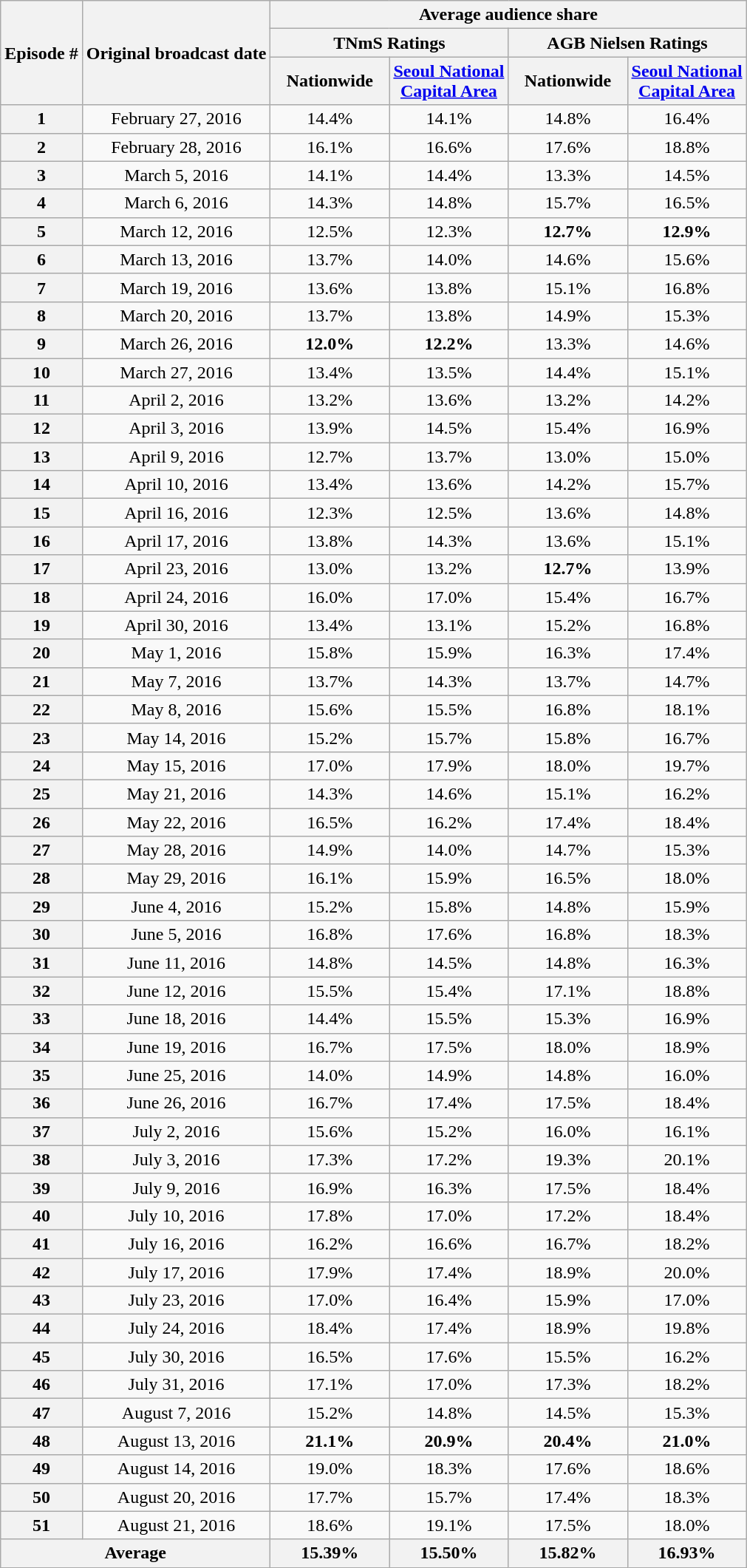<table class=wikitable style="text-align:center;">
<tr>
<th rowspan="3">Episode #</th>
<th rowspan="3">Original broadcast date</th>
<th colspan="4">Average audience share</th>
</tr>
<tr>
<th colspan="2">TNmS Ratings</th>
<th colspan="2">AGB Nielsen Ratings</th>
</tr>
<tr>
<th width=100>Nationwide</th>
<th width=100><a href='#'>Seoul National Capital Area</a></th>
<th width=100>Nationwide</th>
<th width=100><a href='#'>Seoul National Capital Area</a></th>
</tr>
<tr>
<th>1</th>
<td>February 27, 2016</td>
<td>14.4%</td>
<td>14.1%</td>
<td>14.8%</td>
<td>16.4%</td>
</tr>
<tr>
<th>2</th>
<td>February 28, 2016</td>
<td>16.1%</td>
<td>16.6%</td>
<td>17.6%</td>
<td>18.8%</td>
</tr>
<tr>
<th>3</th>
<td>March 5, 2016</td>
<td>14.1%</td>
<td>14.4%</td>
<td>13.3%</td>
<td>14.5%</td>
</tr>
<tr>
<th>4</th>
<td>March 6, 2016</td>
<td>14.3%</td>
<td>14.8%</td>
<td>15.7%</td>
<td>16.5%</td>
</tr>
<tr>
<th>5</th>
<td>March 12, 2016</td>
<td>12.5%</td>
<td>12.3%</td>
<td><span><strong>12.7%</strong></span></td>
<td><span><strong>12.9%</strong></span></td>
</tr>
<tr>
<th>6</th>
<td>March 13, 2016</td>
<td>13.7%</td>
<td>14.0%</td>
<td>14.6%</td>
<td>15.6%</td>
</tr>
<tr>
<th>7</th>
<td>March 19, 2016</td>
<td>13.6%</td>
<td>13.8%</td>
<td>15.1%</td>
<td>16.8%</td>
</tr>
<tr>
<th>8</th>
<td>March 20, 2016</td>
<td>13.7%</td>
<td>13.8%</td>
<td>14.9%</td>
<td>15.3%</td>
</tr>
<tr>
<th>9</th>
<td>March 26, 2016</td>
<td><span><strong>12.0%</strong></span></td>
<td><span><strong>12.2%</strong></span></td>
<td>13.3%</td>
<td>14.6%</td>
</tr>
<tr>
<th>10</th>
<td>March 27, 2016</td>
<td>13.4%</td>
<td>13.5%</td>
<td>14.4%</td>
<td>15.1%</td>
</tr>
<tr>
<th>11</th>
<td>April 2, 2016</td>
<td>13.2%</td>
<td>13.6%</td>
<td>13.2%</td>
<td>14.2%</td>
</tr>
<tr>
<th>12</th>
<td>April 3, 2016</td>
<td>13.9%</td>
<td>14.5%</td>
<td>15.4%</td>
<td>16.9%</td>
</tr>
<tr>
<th>13</th>
<td>April 9, 2016</td>
<td>12.7%</td>
<td>13.7%</td>
<td>13.0%</td>
<td>15.0%</td>
</tr>
<tr>
<th>14</th>
<td>April 10, 2016</td>
<td>13.4%</td>
<td>13.6%</td>
<td>14.2%</td>
<td>15.7%</td>
</tr>
<tr>
<th>15</th>
<td>April 16, 2016</td>
<td>12.3%</td>
<td>12.5%</td>
<td>13.6%</td>
<td>14.8%</td>
</tr>
<tr>
<th>16</th>
<td>April 17, 2016</td>
<td>13.8%</td>
<td>14.3%</td>
<td>13.6%</td>
<td>15.1%</td>
</tr>
<tr>
<th>17</th>
<td>April 23, 2016</td>
<td>13.0%</td>
<td>13.2%</td>
<td><span><strong>12.7%</strong></span></td>
<td>13.9%</td>
</tr>
<tr>
<th>18</th>
<td>April 24, 2016</td>
<td>16.0%</td>
<td>17.0%</td>
<td>15.4%</td>
<td>16.7%</td>
</tr>
<tr>
<th>19</th>
<td>April 30, 2016</td>
<td>13.4%</td>
<td>13.1%</td>
<td>15.2%</td>
<td>16.8%</td>
</tr>
<tr>
<th>20</th>
<td>May 1, 2016</td>
<td>15.8%</td>
<td>15.9%</td>
<td>16.3%</td>
<td>17.4%</td>
</tr>
<tr>
<th>21</th>
<td>May 7, 2016</td>
<td>13.7%</td>
<td>14.3%</td>
<td>13.7%</td>
<td>14.7%</td>
</tr>
<tr>
<th>22</th>
<td>May 8, 2016</td>
<td>15.6%</td>
<td>15.5%</td>
<td>16.8%</td>
<td>18.1%</td>
</tr>
<tr>
<th>23</th>
<td>May 14, 2016</td>
<td>15.2%</td>
<td>15.7%</td>
<td>15.8%</td>
<td>16.7%</td>
</tr>
<tr>
<th>24</th>
<td>May 15, 2016</td>
<td>17.0%</td>
<td>17.9%</td>
<td>18.0%</td>
<td>19.7%</td>
</tr>
<tr>
<th>25</th>
<td>May 21, 2016</td>
<td>14.3%</td>
<td>14.6%</td>
<td>15.1%</td>
<td>16.2%</td>
</tr>
<tr>
<th>26</th>
<td>May 22, 2016</td>
<td>16.5%</td>
<td>16.2%</td>
<td>17.4%</td>
<td>18.4%</td>
</tr>
<tr>
<th>27</th>
<td>May 28, 2016</td>
<td>14.9%</td>
<td>14.0%</td>
<td>14.7%</td>
<td>15.3%</td>
</tr>
<tr>
<th>28</th>
<td>May 29, 2016</td>
<td>16.1%</td>
<td>15.9%</td>
<td>16.5%</td>
<td>18.0%</td>
</tr>
<tr>
<th>29</th>
<td>June 4, 2016</td>
<td>15.2%</td>
<td>15.8%</td>
<td>14.8%</td>
<td>15.9%</td>
</tr>
<tr>
<th>30</th>
<td>June 5, 2016</td>
<td>16.8%</td>
<td>17.6%</td>
<td>16.8%</td>
<td>18.3%</td>
</tr>
<tr>
<th>31</th>
<td>June 11, 2016</td>
<td>14.8%</td>
<td>14.5%</td>
<td>14.8%</td>
<td>16.3%</td>
</tr>
<tr>
<th>32</th>
<td>June 12, 2016</td>
<td>15.5%</td>
<td>15.4%</td>
<td>17.1%</td>
<td>18.8%</td>
</tr>
<tr>
<th>33</th>
<td>June 18, 2016</td>
<td>14.4%</td>
<td>15.5%</td>
<td>15.3%</td>
<td>16.9%</td>
</tr>
<tr>
<th>34</th>
<td>June 19, 2016</td>
<td>16.7%</td>
<td>17.5%</td>
<td>18.0%</td>
<td>18.9%</td>
</tr>
<tr>
<th>35</th>
<td>June 25, 2016</td>
<td>14.0%</td>
<td>14.9%</td>
<td>14.8%</td>
<td>16.0%</td>
</tr>
<tr>
<th>36</th>
<td>June 26, 2016</td>
<td>16.7%</td>
<td>17.4%</td>
<td>17.5%</td>
<td>18.4%</td>
</tr>
<tr>
<th>37</th>
<td>July 2, 2016</td>
<td>15.6%</td>
<td>15.2%</td>
<td>16.0%</td>
<td>16.1%</td>
</tr>
<tr>
<th>38</th>
<td>July 3, 2016</td>
<td>17.3%</td>
<td>17.2%</td>
<td>19.3%</td>
<td>20.1%</td>
</tr>
<tr>
<th>39</th>
<td>July 9, 2016</td>
<td>16.9%</td>
<td>16.3%</td>
<td>17.5%</td>
<td>18.4%</td>
</tr>
<tr>
<th>40</th>
<td>July 10, 2016</td>
<td>17.8%</td>
<td>17.0%</td>
<td>17.2%</td>
<td>18.4%</td>
</tr>
<tr>
<th>41</th>
<td>July 16, 2016</td>
<td>16.2%</td>
<td>16.6%</td>
<td>16.7%</td>
<td>18.2%</td>
</tr>
<tr>
<th>42</th>
<td>July 17, 2016</td>
<td>17.9%</td>
<td>17.4%</td>
<td>18.9%</td>
<td>20.0%</td>
</tr>
<tr>
<th>43</th>
<td>July 23, 2016</td>
<td>17.0%</td>
<td>16.4%</td>
<td>15.9%</td>
<td>17.0%</td>
</tr>
<tr>
<th>44</th>
<td>July 24, 2016</td>
<td>18.4%</td>
<td>17.4%</td>
<td>18.9%</td>
<td>19.8%</td>
</tr>
<tr>
<th>45</th>
<td>July 30, 2016</td>
<td>16.5%</td>
<td>17.6%</td>
<td>15.5%</td>
<td>16.2%</td>
</tr>
<tr>
<th>46</th>
<td>July 31, 2016</td>
<td>17.1%</td>
<td>17.0%</td>
<td>17.3%</td>
<td>18.2%</td>
</tr>
<tr>
<th>47</th>
<td>August 7, 2016</td>
<td>15.2%</td>
<td>14.8%</td>
<td>14.5%</td>
<td>15.3%</td>
</tr>
<tr>
<th>48</th>
<td>August 13, 2016</td>
<td><span><strong>21.1%</strong></span></td>
<td><span><strong>20.9%</strong></span></td>
<td><span><strong>20.4%</strong></span></td>
<td><span><strong>21.0%</strong></span></td>
</tr>
<tr>
<th>49</th>
<td>August 14, 2016</td>
<td>19.0%</td>
<td>18.3%</td>
<td>17.6%</td>
<td>18.6%</td>
</tr>
<tr>
<th>50</th>
<td>August 20, 2016</td>
<td>17.7%</td>
<td>15.7%</td>
<td>17.4%</td>
<td>18.3%</td>
</tr>
<tr>
<th>51</th>
<td>August 21, 2016</td>
<td>18.6%</td>
<td>19.1%</td>
<td>17.5%</td>
<td>18.0%</td>
</tr>
<tr>
<th colspan=2>Average</th>
<th>15.39%</th>
<th>15.50%</th>
<th>15.82%</th>
<th>16.93%</th>
</tr>
</table>
